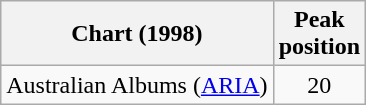<table class="wikitable">
<tr>
<th align="left">Chart (1998)</th>
<th align="left">Peak<br>position</th>
</tr>
<tr>
<td align="left">Australian Albums (<a href='#'>ARIA</a>)</td>
<td style="text-align:center;">20</td>
</tr>
</table>
